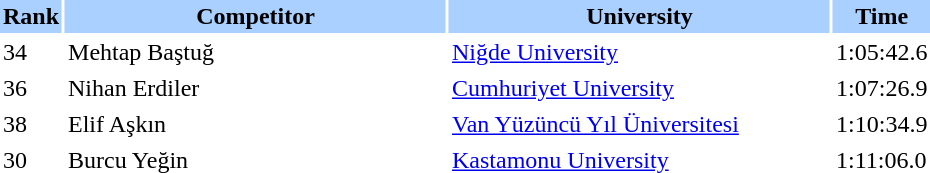<table border="0" cellspacing="2" cellpadding="2">
<tr bgcolor=AAD0FF>
<th width=20>Rank</th>
<th width=250>Competitor</th>
<th width=250>University</th>
<th width=50>Time</th>
</tr>
<tr>
<td>34</td>
<td>Mehtap Baştuğ</td>
<td><a href='#'>Niğde University</a></td>
<td>1:05:42.6</td>
</tr>
<tr>
<td>36</td>
<td>Nihan Erdiler</td>
<td><a href='#'>Cumhuriyet University</a></td>
<td>1:07:26.9</td>
</tr>
<tr>
<td>38</td>
<td>Elif Aşkın</td>
<td><a href='#'>Van Yüzüncü Yıl Üniversitesi</a></td>
<td>1:10:34.9</td>
</tr>
<tr>
<td>30</td>
<td>Burcu Yeğin</td>
<td><a href='#'>Kastamonu University</a></td>
<td>1:11:06.0</td>
</tr>
</table>
